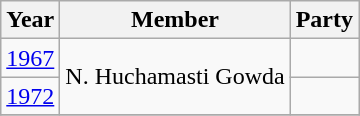<table class="wikitable sortable">
<tr>
<th>Year</th>
<th>Member</th>
<th colspan="2">Party</th>
</tr>
<tr>
<td><a href='#'>1967</a></td>
<td rowspan=2>N. Huchamasti Gowda</td>
<td></td>
</tr>
<tr>
<td><a href='#'>1972</a></td>
<td></td>
</tr>
<tr>
</tr>
</table>
